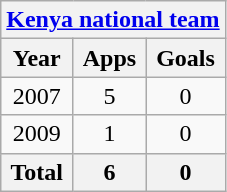<table class="wikitable" style="text-align:center">
<tr>
<th colspan=3><a href='#'>Kenya national team</a></th>
</tr>
<tr>
<th>Year</th>
<th>Apps</th>
<th>Goals</th>
</tr>
<tr>
<td>2007</td>
<td>5</td>
<td>0</td>
</tr>
<tr>
<td>2009</td>
<td>1</td>
<td>0</td>
</tr>
<tr>
<th>Total</th>
<th>6</th>
<th>0</th>
</tr>
</table>
